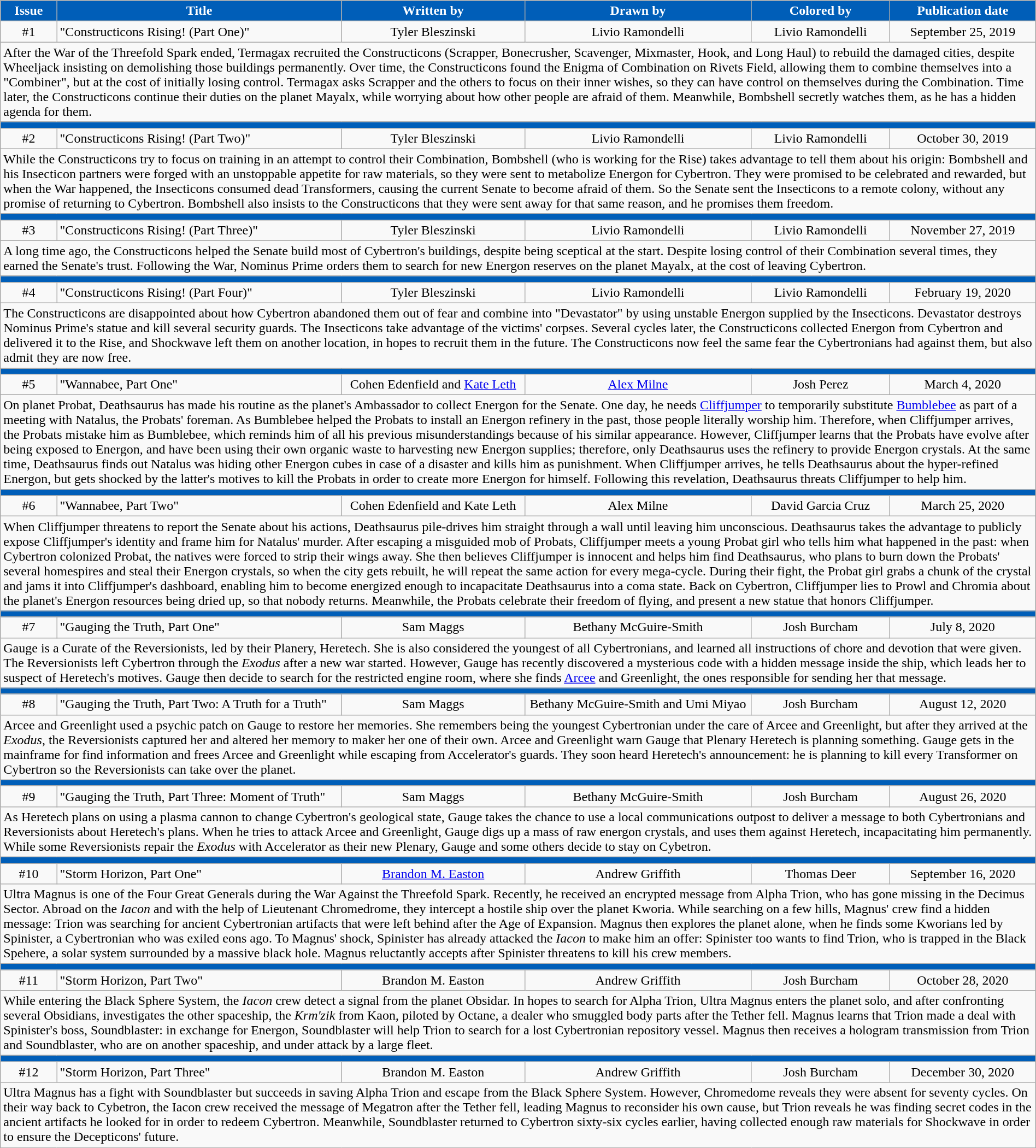<table class="wikitable" width="100%;" style="text-align: center;">
<tr>
<th style="background:#005EB8; color:white">Issue</th>
<th style="background:#005EB8; color:white">Title</th>
<th style="background:#005EB8; color:white">Written by</th>
<th style="background:#005EB8; color:white">Drawn by</th>
<th style="background:#005EB8; color:white">Colored by</th>
<th style="background:#005EB8; color:white">Publication date</th>
</tr>
<tr>
<td>#1</td>
<td style="text-align: left;">"Constructicons Rising! (Part One)"</td>
<td>Tyler Bleszinski</td>
<td>Livio Ramondelli</td>
<td>Livio Ramondelli</td>
<td>September 25, 2019</td>
</tr>
<tr>
<td colspan="6" style="text-align: left;">After the War of the Threefold Spark ended, Termagax recruited the Constructicons (Scrapper, Bonecrusher, Scavenger, Mixmaster, Hook, and Long Haul) to rebuild the damaged cities, despite Wheeljack insisting on demolishing those buildings permanently. Over time, the Constructicons found the Enigma of Combination on Rivets Field, allowing them to combine themselves into a "Combiner", but at the cost of initially losing control. Termagax asks Scrapper and the others to focus on their inner wishes, so they can have control on themselves during the Combination. Time later, the Constructicons continue their duties on the planet Mayalx, while worrying about how other people are afraid of them. Meanwhile, Bombshell secretly watches them, as he has a hidden agenda for them.</td>
</tr>
<tr>
<th colspan="6" style="background:#005EB8"></th>
</tr>
<tr>
<td>#2</td>
<td style="text-align: left;">"Constructicons Rising! (Part Two)"</td>
<td>Tyler Bleszinski</td>
<td>Livio Ramondelli</td>
<td>Livio Ramondelli</td>
<td>October 30, 2019</td>
</tr>
<tr>
<td colspan="6" style="text-align: left;">While the Constructicons try to focus on training in an attempt to control their Combination, Bombshell (who is working for the Rise) takes advantage to tell them about his origin: Bombshell and his Insecticon partners were forged with an unstoppable appetite for raw materials, so they were sent to metabolize Energon for Cybertron. They were promised to be celebrated and rewarded, but when the War happened, the Insecticons consumed dead Transformers, causing the current Senate to become afraid of them. So the Senate sent the Insecticons to a remote colony, without any promise of returning to Cybertron. Bombshell also insists to the Constructicons that they were sent away for that same reason, and he promises them freedom.</td>
</tr>
<tr>
<th colspan="6" style="background:#005EB8"></th>
</tr>
<tr>
<td>#3</td>
<td style="text-align: left;">"Constructicons Rising! (Part Three)"</td>
<td>Tyler Bleszinski</td>
<td>Livio Ramondelli</td>
<td>Livio Ramondelli</td>
<td>November 27, 2019</td>
</tr>
<tr>
<td colspan="6" style="text-align: left;">A long time ago, the Constructicons helped the Senate build most of Cybertron's buildings, despite being sceptical at the start. Despite losing control of their Combination several times, they earned the Senate's trust. Following the War, Nominus Prime orders them to search for new Energon reserves on the planet Mayalx, at the cost of leaving Cybertron.</td>
</tr>
<tr>
<th colspan="6" style="background:#005EB8"></th>
</tr>
<tr>
<td>#4</td>
<td style="text-align: left;">"Constructicons Rising! (Part Four)"</td>
<td>Tyler Bleszinski</td>
<td>Livio Ramondelli</td>
<td>Livio Ramondelli</td>
<td>February 19, 2020</td>
</tr>
<tr>
<td colspan="6" style="text-align: left;">The Constructicons are disappointed about how Cybertron abandoned them out of fear and combine into "Devastator" by using unstable Energon supplied by the Insecticons. Devastator destroys Nominus Prime's statue and kill several security guards. The Insecticons take advantage of the victims' corpses. Several cycles later, the Constructicons collected Energon from Cybertron and delivered it to the Rise, and Shockwave left them on another location, in hopes to recruit them in the future. The Constructicons now feel the same fear the Cybertronians had against them, but also admit they are now free.</td>
</tr>
<tr>
<th colspan="6" style="background:#005EB8"></th>
</tr>
<tr>
<td>#5</td>
<td style="text-align: left;">"Wannabee, Part One"</td>
<td>Cohen Edenfield and <a href='#'>Kate Leth</a></td>
<td><a href='#'>Alex Milne</a></td>
<td>Josh Perez</td>
<td>March 4, 2020</td>
</tr>
<tr>
<td colspan="6" style="text-align: left;">On planet Probat, Deathsaurus has made his routine as the planet's Ambassador to collect Energon for the Senate. One day, he needs <a href='#'>Cliffjumper</a> to temporarily substitute <a href='#'>Bumblebee</a> as part of a meeting with Natalus, the Probats' foreman. As Bumblebee helped the Probats to install an Energon refinery in the past, those people literally worship him. Therefore, when Cliffjumper arrives, the Probats mistake him as Bumblebee, which reminds him of all his previous misunderstandings because of his similar appearance. However, Cliffjumper learns that the Probats have evolve after being exposed to Energon, and have been using their own organic waste to harvesting new Energon supplies; therefore, only Deathsaurus uses the refinery to provide Energon crystals. At the same time, Deathsaurus finds out Natalus was hiding other Energon cubes in case of a disaster and kills him as punishment. When Cliffjumper arrives, he tells Deathsaurus about the hyper-refined Energon, but gets shocked by the latter's motives to kill the Probats in order to create more Energon for himself. Following this revelation, Deathsaurus threats Cliffjumper to help him.</td>
</tr>
<tr>
<th colspan="6" style="background:#005EB8"></th>
</tr>
<tr>
<td>#6</td>
<td style="text-align: left;">"Wannabee, Part Two"</td>
<td>Cohen Edenfield and Kate Leth</td>
<td>Alex Milne</td>
<td>David Garcia Cruz</td>
<td>March 25, 2020</td>
</tr>
<tr>
<td colspan="6" style="text-align: left;">When Cliffjumper threatens to report the Senate about his actions, Deathsaurus pile-drives him straight through a wall until leaving him unconscious. Deathsaurus takes the advantage to publicly expose Cliffjumper's identity and frame him for Natalus' murder. After escaping a misguided mob of Probats, Cliffjumper meets a young Probat girl who tells him what happened in the past: when Cybertron colonized Probat, the natives were forced to strip their wings away. She then believes Cliffjumper is innocent and helps him find Deathsaurus, who plans to burn down the Probats' several homespires and steal their Energon crystals, so when the city gets rebuilt, he will repeat the same action for every mega-cycle. During their fight, the Probat girl grabs a chunk of the crystal and jams it into Cliffjumper's dashboard, enabling him to become energized enough to incapacitate Deathsaurus into a coma state. Back on Cybertron, Cliffjumper lies to Prowl and Chromia about the planet's Energon resources being dried up, so that nobody returns. Meanwhile, the Probats celebrate their freedom of flying, and present a new statue that honors Cliffjumper.</td>
</tr>
<tr>
<th colspan="6" style="background:#005EB8"></th>
</tr>
<tr>
<td>#7</td>
<td style="text-align: left;">"Gauging the Truth, Part One"</td>
<td>Sam Maggs</td>
<td>Bethany McGuire-Smith</td>
<td>Josh Burcham</td>
<td>July 8, 2020</td>
</tr>
<tr>
<td colspan="6" style="text-align: left;">Gauge is a Curate of the Reversionists, led by their Planery, Heretech. She is also considered the youngest of all Cybertronians, and learned all instructions of chore and devotion that were given. The Reversionists left Cybertron through the <em>Exodus</em> after a new war started. However, Gauge has recently discovered a mysterious code with a hidden message inside the ship, which leads her to suspect of Heretech's motives. Gauge then decide to search for the restricted engine room, where she finds <a href='#'>Arcee</a> and Greenlight, the ones responsible for sending her that message.</td>
</tr>
<tr>
<th colspan="6" style="background:#005EB8"></th>
</tr>
<tr>
<td>#8</td>
<td style="text-align: left;">"Gauging the Truth, Part Two: A Truth for a Truth"</td>
<td>Sam Maggs</td>
<td>Bethany McGuire-Smith and Umi Miyao</td>
<td>Josh Burcham</td>
<td>August 12, 2020</td>
</tr>
<tr>
<td colspan="6" style="text-align: left;">Arcee and Greenlight used a psychic patch on Gauge to restore her memories. She remembers being the youngest Cybertronian under the care of Arcee and Greenlight, but after they arrived at the <em>Exodus</em>, the Reversionists captured her and altered her memory to maker her one of their own. Arcee and Greenlight warn Gauge that Plenary Heretech is planning something. Gauge gets in the mainframe for find information and frees Arcee and Greenlight while escaping from Accelerator's guards. They soon heard Heretech's announcement: he is planning to kill every Transformer on Cybertron so the Reversionists can take over the planet.</td>
</tr>
<tr>
<th colspan="6" style="background:#005EB8"></th>
</tr>
<tr>
<td>#9</td>
<td style="text-align: left;">"Gauging the Truth, Part Three: Moment of Truth"</td>
<td>Sam Maggs</td>
<td>Bethany McGuire-Smith</td>
<td>Josh Burcham</td>
<td>August 26, 2020</td>
</tr>
<tr>
<td colspan="6" style="text-align: left;">As Heretech plans on using a plasma cannon to change Cybertron's geological state, Gauge takes the chance to use a local communications outpost to deliver a message to both Cybertronians and Reversionists about Heretech's plans. When he tries to attack Arcee and Greenlight, Gauge digs up a mass of raw energon crystals, and uses them against Heretech, incapacitating him permanently. While some Reversionists repair the <em>Exodus</em> with Accelerator as their new Plenary, Gauge and some others decide to stay on Cybetron.</td>
</tr>
<tr>
<th colspan="6" style="background:#005EB8"></th>
</tr>
<tr>
<td>#10</td>
<td style="text-align: left;">"Storm Horizon, Part One"</td>
<td><a href='#'>Brandon M. Easton</a></td>
<td>Andrew Griffith</td>
<td>Thomas Deer</td>
<td>September 16, 2020</td>
</tr>
<tr>
<td colspan="6" style="text-align: left;">Ultra Magnus is one of the Four Great Generals during the War Against the Threefold Spark. Recently, he received an encrypted message from Alpha Trion, who has gone missing in the Decimus Sector. Abroad on the <em>Iacon</em> and with the help of Lieutenant Chromedrome, they intercept a hostile ship over the planet Kworia. While searching on a few hills, Magnus' crew find a hidden message: Trion was searching for ancient Cybertronian artifacts that were left behind after the Age of Expansion. Magnus then explores the planet alone, when he finds some Kworians led by Spinister, a Cybertronian who was exiled eons ago. To Magnus' shock, Spinister has already attacked the <em>Iacon</em> to make him an offer: Spinister too wants to find Trion, who is trapped in the Black Spehere, a solar system surrounded by a massive black hole. Magnus reluctantly accepts after Spinister threatens to kill his crew members.</td>
</tr>
<tr>
<th colspan="6" style="background:#005EB8"></th>
</tr>
<tr>
<td>#11</td>
<td style="text-align: left;">"Storm Horizon, Part Two"</td>
<td>Brandon M. Easton</td>
<td>Andrew Griffith</td>
<td>Josh Burcham</td>
<td>October 28, 2020</td>
</tr>
<tr>
<td colspan="6" style="text-align: left;">While entering the Black Sphere System, the <em>Iacon</em> crew detect a signal from the planet Obsidar. In hopes to search for Alpha Trion, Ultra Magnus enters the planet solo, and after confronting several Obsidians, investigates the other spaceship, the <em>Krm'zik</em> from Kaon, piloted by Octane, a dealer who smuggled body parts after the Tether fell. Magnus learns that Trion made a deal with Spinister's boss, Soundblaster: in exchange for Energon, Soundblaster will help Trion to search for a lost Cybertronian repository vessel. Magnus then receives a hologram transmission from Trion and Soundblaster, who are on another spaceship, and under attack by a large fleet.</td>
</tr>
<tr>
<th colspan="6" style="background:#005EB8"></th>
</tr>
<tr>
<td>#12</td>
<td style="text-align: left;">"Storm Horizon, Part Three"</td>
<td>Brandon M. Easton</td>
<td>Andrew Griffith</td>
<td>Josh Burcham</td>
<td>December 30, 2020</td>
</tr>
<tr>
<td colspan="6" style="text-align: left;">Ultra Magnus has a fight with Soundblaster but succeeds in saving Alpha Trion and escape from the Black Sphere System. However, Chromedome reveals they were absent for seventy cycles. On their way back to Cybetron, the Iacon crew received the message of Megatron after the Tether fell, leading Magnus to reconsider his own cause, but Trion reveals he was finding secret codes in the ancient artifacts he looked for in order to redeem Cybertron. Meanwhile, Soundblaster returned to Cybertron sixty-six cycles earlier, having collected enough raw materials for Shockwave in order to ensure the Decepticons' future.</td>
</tr>
</table>
